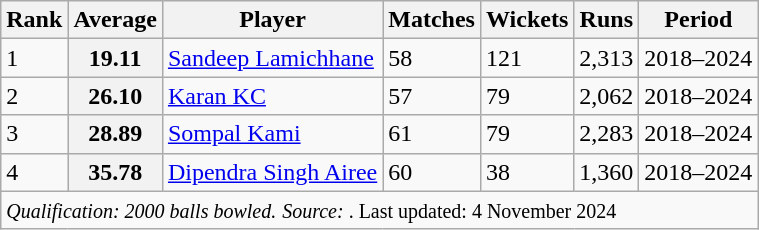<table class="wikitable">
<tr>
<th>Rank</th>
<th>Average</th>
<th>Player</th>
<th>Matches</th>
<th>Wickets</th>
<th>Runs</th>
<th>Period</th>
</tr>
<tr>
<td>1</td>
<th>19.11</th>
<td><a href='#'>Sandeep Lamichhane</a></td>
<td>58</td>
<td>121</td>
<td>2,313</td>
<td>2018–2024</td>
</tr>
<tr>
<td>2</td>
<th>26.10</th>
<td><a href='#'>Karan KC</a></td>
<td>57</td>
<td>79</td>
<td>2,062</td>
<td>2018–2024</td>
</tr>
<tr>
<td>3</td>
<th>28.89</th>
<td><a href='#'>Sompal Kami</a></td>
<td>61</td>
<td>79</td>
<td>2,283</td>
<td>2018–2024</td>
</tr>
<tr>
<td>4</td>
<th>35.78</th>
<td><a href='#'>Dipendra Singh Airee</a></td>
<td>60</td>
<td>38</td>
<td>1,360</td>
<td>2018–2024</td>
</tr>
<tr>
<td colspan="7"><em><small>Qualification: 2000 balls bowled.</small></em> <small><em>Source: </em>. Last updated: 4 November 2024</small></td>
</tr>
</table>
